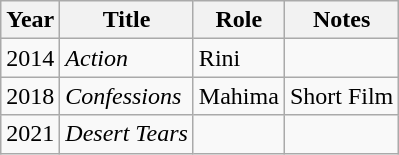<table class="wikitable sortable">
<tr>
<th>Year</th>
<th>Title</th>
<th>Role</th>
<th class="unsortable">Notes</th>
</tr>
<tr>
<td>2014</td>
<td><em>Action</em></td>
<td>Rini</td>
<td></td>
</tr>
<tr>
<td>2018</td>
<td><em>Confessions</em></td>
<td>Mahima</td>
<td>Short Film</td>
</tr>
<tr>
<td>2021</td>
<td><em>Desert Tears</em></td>
<td></td>
<td></td>
</tr>
</table>
